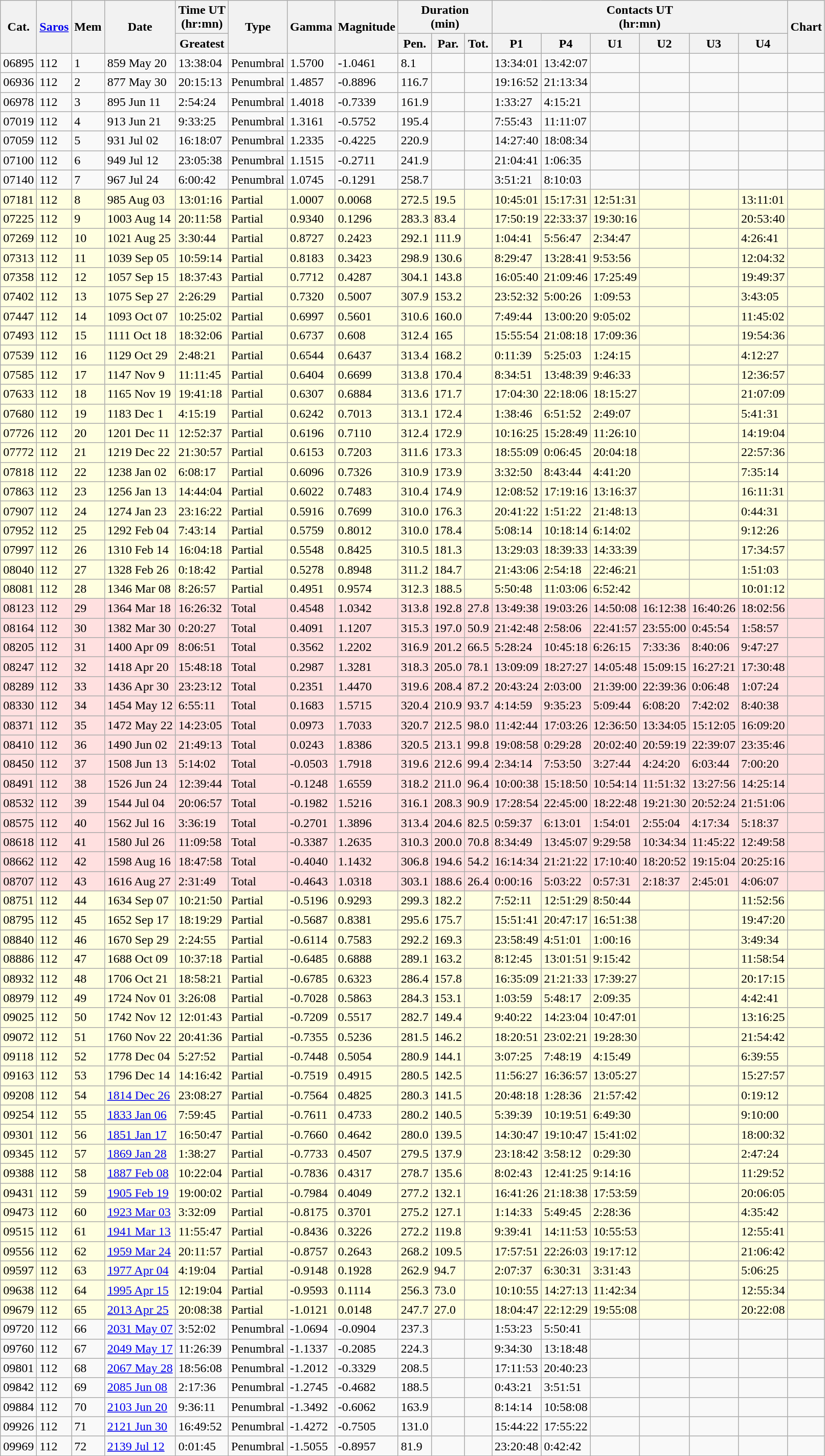<table class=wikitable>
<tr>
<th rowspan=2>Cat.</th>
<th rowspan=2><a href='#'>Saros</a></th>
<th rowspan=2>Mem</th>
<th rowspan=2>Date</th>
<th>Time UT<br>(hr:mn)</th>
<th rowspan=2>Type</th>
<th rowspan=2>Gamma</th>
<th rowspan=2>Magnitude</th>
<th colspan=3>Duration<br>(min)</th>
<th colspan=6>Contacts UT<br>(hr:mn)</th>
<th rowspan=2>Chart</th>
</tr>
<tr>
<th>Greatest</th>
<th>Pen.</th>
<th>Par.</th>
<th>Tot.</th>
<th>P1</th>
<th>P4</th>
<th>U1</th>
<th>U2</th>
<th>U3</th>
<th>U4</th>
</tr>
<tr>
<td>06895</td>
<td>112</td>
<td>1</td>
<td>859 May 20</td>
<td>13:38:04</td>
<td>Penumbral</td>
<td>1.5700</td>
<td>-1.0461</td>
<td>8.1</td>
<td></td>
<td></td>
<td>13:34:01</td>
<td>13:42:07</td>
<td></td>
<td></td>
<td></td>
<td></td>
<td></td>
</tr>
<tr>
<td>06936</td>
<td>112</td>
<td>2</td>
<td>877 May 30</td>
<td>20:15:13</td>
<td>Penumbral</td>
<td>1.4857</td>
<td>-0.8896</td>
<td>116.7</td>
<td></td>
<td></td>
<td>19:16:52</td>
<td>21:13:34</td>
<td></td>
<td></td>
<td></td>
<td></td>
<td></td>
</tr>
<tr>
<td>06978</td>
<td>112</td>
<td>3</td>
<td>895 Jun 11</td>
<td>2:54:24</td>
<td>Penumbral</td>
<td>1.4018</td>
<td>-0.7339</td>
<td>161.9</td>
<td></td>
<td></td>
<td>1:33:27</td>
<td>4:15:21</td>
<td></td>
<td></td>
<td></td>
<td></td>
<td></td>
</tr>
<tr>
<td>07019</td>
<td>112</td>
<td>4</td>
<td>913 Jun 21</td>
<td>9:33:25</td>
<td>Penumbral</td>
<td>1.3161</td>
<td>-0.5752</td>
<td>195.4</td>
<td></td>
<td></td>
<td>7:55:43</td>
<td>11:11:07</td>
<td></td>
<td></td>
<td></td>
<td></td>
<td></td>
</tr>
<tr>
<td>07059</td>
<td>112</td>
<td>5</td>
<td>931 Jul 02</td>
<td>16:18:07</td>
<td>Penumbral</td>
<td>1.2335</td>
<td>-0.4225</td>
<td>220.9</td>
<td></td>
<td></td>
<td>14:27:40</td>
<td>18:08:34</td>
<td></td>
<td></td>
<td></td>
<td></td>
<td></td>
</tr>
<tr>
<td>07100</td>
<td>112</td>
<td>6</td>
<td>949 Jul 12</td>
<td>23:05:38</td>
<td>Penumbral</td>
<td>1.1515</td>
<td>-0.2711</td>
<td>241.9</td>
<td></td>
<td></td>
<td>21:04:41</td>
<td>1:06:35</td>
<td></td>
<td></td>
<td></td>
<td></td>
<td></td>
</tr>
<tr>
<td>07140</td>
<td>112</td>
<td>7</td>
<td>967 Jul 24</td>
<td>6:00:42</td>
<td>Penumbral</td>
<td>1.0745</td>
<td>-0.1291</td>
<td>258.7</td>
<td></td>
<td></td>
<td>3:51:21</td>
<td>8:10:03</td>
<td></td>
<td></td>
<td></td>
<td></td>
<td></td>
</tr>
<tr bgcolor=#ffffe0>
<td>07181</td>
<td>112</td>
<td>8</td>
<td>985 Aug 03</td>
<td>13:01:16</td>
<td>Partial</td>
<td>1.0007</td>
<td>0.0068</td>
<td>272.5</td>
<td>19.5</td>
<td></td>
<td>10:45:01</td>
<td>15:17:31</td>
<td>12:51:31</td>
<td></td>
<td></td>
<td>13:11:01</td>
<td></td>
</tr>
<tr bgcolor=#ffffe0>
<td>07225</td>
<td>112</td>
<td>9</td>
<td>1003 Aug 14</td>
<td>20:11:58</td>
<td>Partial</td>
<td>0.9340</td>
<td>0.1296</td>
<td>283.3</td>
<td>83.4</td>
<td></td>
<td>17:50:19</td>
<td>22:33:37</td>
<td>19:30:16</td>
<td></td>
<td></td>
<td>20:53:40</td>
<td></td>
</tr>
<tr bgcolor=#ffffe0>
<td>07269</td>
<td>112</td>
<td>10</td>
<td>1021 Aug 25</td>
<td>3:30:44</td>
<td>Partial</td>
<td>0.8727</td>
<td>0.2423</td>
<td>292.1</td>
<td>111.9</td>
<td></td>
<td>1:04:41</td>
<td>5:56:47</td>
<td>2:34:47</td>
<td></td>
<td></td>
<td>4:26:41</td>
<td></td>
</tr>
<tr bgcolor=#ffffe0>
<td>07313</td>
<td>112</td>
<td>11</td>
<td>1039 Sep 05</td>
<td>10:59:14</td>
<td>Partial</td>
<td>0.8183</td>
<td>0.3423</td>
<td>298.9</td>
<td>130.6</td>
<td></td>
<td>8:29:47</td>
<td>13:28:41</td>
<td>9:53:56</td>
<td></td>
<td></td>
<td>12:04:32</td>
<td></td>
</tr>
<tr bgcolor=#ffffe0>
<td>07358</td>
<td>112</td>
<td>12</td>
<td>1057 Sep 15</td>
<td>18:37:43</td>
<td>Partial</td>
<td>0.7712</td>
<td>0.4287</td>
<td>304.1</td>
<td>143.8</td>
<td></td>
<td>16:05:40</td>
<td>21:09:46</td>
<td>17:25:49</td>
<td></td>
<td></td>
<td>19:49:37</td>
<td></td>
</tr>
<tr bgcolor=#ffffe0>
<td>07402</td>
<td>112</td>
<td>13</td>
<td>1075 Sep 27</td>
<td>2:26:29</td>
<td>Partial</td>
<td>0.7320</td>
<td>0.5007</td>
<td>307.9</td>
<td>153.2</td>
<td></td>
<td>23:52:32</td>
<td>5:00:26</td>
<td>1:09:53</td>
<td></td>
<td></td>
<td>3:43:05</td>
<td></td>
</tr>
<tr bgcolor=#ffffe0>
<td>07447</td>
<td>112</td>
<td>14</td>
<td>1093 Oct 07</td>
<td>10:25:02</td>
<td>Partial</td>
<td>0.6997</td>
<td>0.5601</td>
<td>310.6</td>
<td>160.0</td>
<td></td>
<td>7:49:44</td>
<td>13:00:20</td>
<td>9:05:02</td>
<td></td>
<td></td>
<td>11:45:02</td>
<td></td>
</tr>
<tr bgcolor=#ffffe0>
<td>07493</td>
<td>112</td>
<td>15</td>
<td>1111 Oct 18</td>
<td>18:32:06</td>
<td>Partial</td>
<td>0.6737</td>
<td>0.608</td>
<td>312.4</td>
<td>165</td>
<td></td>
<td>15:55:54</td>
<td>21:08:18</td>
<td>17:09:36</td>
<td></td>
<td></td>
<td>19:54:36</td>
<td></td>
</tr>
<tr bgcolor=#ffffe0>
<td>07539</td>
<td>112</td>
<td>16</td>
<td>1129 Oct 29</td>
<td>2:48:21</td>
<td>Partial</td>
<td>0.6544</td>
<td>0.6437</td>
<td>313.4</td>
<td>168.2</td>
<td></td>
<td>0:11:39</td>
<td>5:25:03</td>
<td>1:24:15</td>
<td></td>
<td></td>
<td>4:12:27</td>
<td></td>
</tr>
<tr bgcolor=#ffffe0>
<td>07585</td>
<td>112</td>
<td>17</td>
<td>1147 Nov 9</td>
<td>11:11:45</td>
<td>Partial</td>
<td>0.6404</td>
<td>0.6699</td>
<td>313.8</td>
<td>170.4</td>
<td></td>
<td>8:34:51</td>
<td>13:48:39</td>
<td>9:46:33</td>
<td></td>
<td></td>
<td>12:36:57</td>
<td></td>
</tr>
<tr bgcolor=#ffffe0>
<td>07633</td>
<td>112</td>
<td>18</td>
<td>1165 Nov 19</td>
<td>19:41:18</td>
<td>Partial</td>
<td>0.6307</td>
<td>0.6884</td>
<td>313.6</td>
<td>171.7</td>
<td></td>
<td>17:04:30</td>
<td>22:18:06</td>
<td>18:15:27</td>
<td></td>
<td></td>
<td>21:07:09</td>
<td></td>
</tr>
<tr bgcolor=#ffffe0>
<td>07680</td>
<td>112</td>
<td>19</td>
<td>1183 Dec 1</td>
<td>4:15:19</td>
<td>Partial</td>
<td>0.6242</td>
<td>0.7013</td>
<td>313.1</td>
<td>172.4</td>
<td></td>
<td>1:38:46</td>
<td>6:51:52</td>
<td>2:49:07</td>
<td></td>
<td></td>
<td>5:41:31</td>
<td></td>
</tr>
<tr bgcolor=#ffffe0>
<td>07726</td>
<td>112</td>
<td>20</td>
<td>1201 Dec 11</td>
<td>12:52:37</td>
<td>Partial</td>
<td>0.6196</td>
<td>0.7110</td>
<td>312.4</td>
<td>172.9</td>
<td></td>
<td>10:16:25</td>
<td>15:28:49</td>
<td>11:26:10</td>
<td></td>
<td></td>
<td>14:19:04</td>
<td></td>
</tr>
<tr bgcolor=#ffffe0>
<td>07772</td>
<td>112</td>
<td>21</td>
<td>1219 Dec 22</td>
<td>21:30:57</td>
<td>Partial</td>
<td>0.6153</td>
<td>0.7203</td>
<td>311.6</td>
<td>173.3</td>
<td></td>
<td>18:55:09</td>
<td>0:06:45</td>
<td>20:04:18</td>
<td></td>
<td></td>
<td>22:57:36</td>
<td></td>
</tr>
<tr bgcolor=#ffffe0>
<td>07818</td>
<td>112</td>
<td>22</td>
<td>1238 Jan 02</td>
<td>6:08:17</td>
<td>Partial</td>
<td>0.6096</td>
<td>0.7326</td>
<td>310.9</td>
<td>173.9</td>
<td></td>
<td>3:32:50</td>
<td>8:43:44</td>
<td>4:41:20</td>
<td></td>
<td></td>
<td>7:35:14</td>
<td></td>
</tr>
<tr bgcolor=#ffffe0>
<td>07863</td>
<td>112</td>
<td>23</td>
<td>1256 Jan 13</td>
<td>14:44:04</td>
<td>Partial</td>
<td>0.6022</td>
<td>0.7483</td>
<td>310.4</td>
<td>174.9</td>
<td></td>
<td>12:08:52</td>
<td>17:19:16</td>
<td>13:16:37</td>
<td></td>
<td></td>
<td>16:11:31</td>
<td></td>
</tr>
<tr bgcolor=#ffffe0>
<td>07907</td>
<td>112</td>
<td>24</td>
<td>1274 Jan 23</td>
<td>23:16:22</td>
<td>Partial</td>
<td>0.5916</td>
<td>0.7699</td>
<td>310.0</td>
<td>176.3</td>
<td></td>
<td>20:41:22</td>
<td>1:51:22</td>
<td>21:48:13</td>
<td></td>
<td></td>
<td>0:44:31</td>
<td></td>
</tr>
<tr bgcolor=#ffffe0>
<td>07952</td>
<td>112</td>
<td>25</td>
<td>1292 Feb 04</td>
<td>7:43:14</td>
<td>Partial</td>
<td>0.5759</td>
<td>0.8012</td>
<td>310.0</td>
<td>178.4</td>
<td></td>
<td>5:08:14</td>
<td>10:18:14</td>
<td>6:14:02</td>
<td></td>
<td></td>
<td>9:12:26</td>
<td></td>
</tr>
<tr bgcolor=#ffffe0>
<td>07997</td>
<td>112</td>
<td>26</td>
<td>1310 Feb 14</td>
<td>16:04:18</td>
<td>Partial</td>
<td>0.5548</td>
<td>0.8425</td>
<td>310.5</td>
<td>181.3</td>
<td></td>
<td>13:29:03</td>
<td>18:39:33</td>
<td>14:33:39</td>
<td></td>
<td></td>
<td>17:34:57</td>
<td></td>
</tr>
<tr bgcolor=#ffffe0>
<td>08040</td>
<td>112</td>
<td>27</td>
<td>1328 Feb 26</td>
<td>0:18:42</td>
<td>Partial</td>
<td>0.5278</td>
<td>0.8948</td>
<td>311.2</td>
<td>184.7</td>
<td></td>
<td>21:43:06</td>
<td>2:54:18</td>
<td>22:46:21</td>
<td></td>
<td></td>
<td>1:51:03</td>
<td></td>
</tr>
<tr bgcolor=#ffffe0>
<td>08081</td>
<td>112</td>
<td>28</td>
<td>1346 Mar 08</td>
<td>8:26:57</td>
<td>Partial</td>
<td>0.4951</td>
<td>0.9574</td>
<td>312.3</td>
<td>188.5</td>
<td></td>
<td>5:50:48</td>
<td>11:03:06</td>
<td>6:52:42</td>
<td></td>
<td></td>
<td>10:01:12</td>
<td></td>
</tr>
<tr bgcolor=#ffe0e0>
<td>08123</td>
<td>112</td>
<td>29</td>
<td>1364 Mar 18</td>
<td>16:26:32</td>
<td>Total</td>
<td>0.4548</td>
<td>1.0342</td>
<td>313.8</td>
<td>192.8</td>
<td>27.8</td>
<td>13:49:38</td>
<td>19:03:26</td>
<td>14:50:08</td>
<td>16:12:38</td>
<td>16:40:26</td>
<td>18:02:56</td>
<td></td>
</tr>
<tr bgcolor=#ffe0e0>
<td>08164</td>
<td>112</td>
<td>30</td>
<td>1382 Mar 30</td>
<td>0:20:27</td>
<td>Total</td>
<td>0.4091</td>
<td>1.1207</td>
<td>315.3</td>
<td>197.0</td>
<td>50.9</td>
<td>21:42:48</td>
<td>2:58:06</td>
<td>22:41:57</td>
<td>23:55:00</td>
<td>0:45:54</td>
<td>1:58:57</td>
<td></td>
</tr>
<tr bgcolor=#ffe0e0>
<td>08205</td>
<td>112</td>
<td>31</td>
<td>1400 Apr 09</td>
<td>8:06:51</td>
<td>Total</td>
<td>0.3562</td>
<td>1.2202</td>
<td>316.9</td>
<td>201.2</td>
<td>66.5</td>
<td>5:28:24</td>
<td>10:45:18</td>
<td>6:26:15</td>
<td>7:33:36</td>
<td>8:40:06</td>
<td>9:47:27</td>
<td></td>
</tr>
<tr bgcolor=#ffe0e0>
<td>08247</td>
<td>112</td>
<td>32</td>
<td>1418 Apr 20</td>
<td>15:48:18</td>
<td>Total</td>
<td>0.2987</td>
<td>1.3281</td>
<td>318.3</td>
<td>205.0</td>
<td>78.1</td>
<td>13:09:09</td>
<td>18:27:27</td>
<td>14:05:48</td>
<td>15:09:15</td>
<td>16:27:21</td>
<td>17:30:48</td>
<td></td>
</tr>
<tr bgcolor=#ffe0e0>
<td>08289</td>
<td>112</td>
<td>33</td>
<td>1436 Apr 30</td>
<td>23:23:12</td>
<td>Total</td>
<td>0.2351</td>
<td>1.4470</td>
<td>319.6</td>
<td>208.4</td>
<td>87.2</td>
<td>20:43:24</td>
<td>2:03:00</td>
<td>21:39:00</td>
<td>22:39:36</td>
<td>0:06:48</td>
<td>1:07:24</td>
<td></td>
</tr>
<tr bgcolor=#ffe0e0>
<td>08330</td>
<td>112</td>
<td>34</td>
<td>1454 May 12</td>
<td>6:55:11</td>
<td>Total</td>
<td>0.1683</td>
<td>1.5715</td>
<td>320.4</td>
<td>210.9</td>
<td>93.7</td>
<td>4:14:59</td>
<td>9:35:23</td>
<td>5:09:44</td>
<td>6:08:20</td>
<td>7:42:02</td>
<td>8:40:38</td>
<td></td>
</tr>
<tr bgcolor=#ffe0e0>
<td>08371</td>
<td>112</td>
<td>35</td>
<td>1472 May 22</td>
<td>14:23:05</td>
<td>Total</td>
<td>0.0973</td>
<td>1.7033</td>
<td>320.7</td>
<td>212.5</td>
<td>98.0</td>
<td>11:42:44</td>
<td>17:03:26</td>
<td>12:36:50</td>
<td>13:34:05</td>
<td>15:12:05</td>
<td>16:09:20</td>
<td></td>
</tr>
<tr bgcolor=#ffe0e0>
<td>08410</td>
<td>112</td>
<td>36</td>
<td>1490 Jun 02</td>
<td>21:49:13</td>
<td>Total</td>
<td>0.0243</td>
<td>1.8386</td>
<td>320.5</td>
<td>213.1</td>
<td>99.8</td>
<td>19:08:58</td>
<td>0:29:28</td>
<td>20:02:40</td>
<td>20:59:19</td>
<td>22:39:07</td>
<td>23:35:46</td>
<td></td>
</tr>
<tr bgcolor=#ffe0e0>
<td>08450</td>
<td>112</td>
<td>37</td>
<td>1508 Jun 13</td>
<td>5:14:02</td>
<td>Total</td>
<td>-0.0503</td>
<td>1.7918</td>
<td>319.6</td>
<td>212.6</td>
<td>99.4</td>
<td>2:34:14</td>
<td>7:53:50</td>
<td>3:27:44</td>
<td>4:24:20</td>
<td>6:03:44</td>
<td>7:00:20</td>
<td></td>
</tr>
<tr bgcolor=#ffe0e0>
<td>08491</td>
<td>112</td>
<td>38</td>
<td>1526 Jun 24</td>
<td>12:39:44</td>
<td>Total</td>
<td>-0.1248</td>
<td>1.6559</td>
<td>318.2</td>
<td>211.0</td>
<td>96.4</td>
<td>10:00:38</td>
<td>15:18:50</td>
<td>10:54:14</td>
<td>11:51:32</td>
<td>13:27:56</td>
<td>14:25:14</td>
<td></td>
</tr>
<tr bgcolor=#ffe0e0>
<td>08532</td>
<td>112</td>
<td>39</td>
<td>1544 Jul 04</td>
<td>20:06:57</td>
<td>Total</td>
<td>-0.1982</td>
<td>1.5216</td>
<td>316.1</td>
<td>208.3</td>
<td>90.9</td>
<td>17:28:54</td>
<td>22:45:00</td>
<td>18:22:48</td>
<td>19:21:30</td>
<td>20:52:24</td>
<td>21:51:06</td>
<td></td>
</tr>
<tr bgcolor=#ffe0e0>
<td>08575</td>
<td>112</td>
<td>40</td>
<td>1562 Jul 16</td>
<td>3:36:19</td>
<td>Total</td>
<td>-0.2701</td>
<td>1.3896</td>
<td>313.4</td>
<td>204.6</td>
<td>82.5</td>
<td>0:59:37</td>
<td>6:13:01</td>
<td>1:54:01</td>
<td>2:55:04</td>
<td>4:17:34</td>
<td>5:18:37</td>
<td></td>
</tr>
<tr bgcolor=#ffe0e0>
<td>08618</td>
<td>112</td>
<td>41</td>
<td>1580 Jul 26</td>
<td>11:09:58</td>
<td>Total</td>
<td>-0.3387</td>
<td>1.2635</td>
<td>310.3</td>
<td>200.0</td>
<td>70.8</td>
<td>8:34:49</td>
<td>13:45:07</td>
<td>9:29:58</td>
<td>10:34:34</td>
<td>11:45:22</td>
<td>12:49:58</td>
<td></td>
</tr>
<tr bgcolor=#ffe0e0>
<td>08662</td>
<td>112</td>
<td>42</td>
<td>1598 Aug 16</td>
<td>18:47:58</td>
<td>Total</td>
<td>-0.4040</td>
<td>1.1432</td>
<td>306.8</td>
<td>194.6</td>
<td>54.2</td>
<td>16:14:34</td>
<td>21:21:22</td>
<td>17:10:40</td>
<td>18:20:52</td>
<td>19:15:04</td>
<td>20:25:16</td>
<td></td>
</tr>
<tr bgcolor=#ffe0e0>
<td>08707</td>
<td>112</td>
<td>43</td>
<td>1616 Aug 27</td>
<td>2:31:49</td>
<td>Total</td>
<td>-0.4643</td>
<td>1.0318</td>
<td>303.1</td>
<td>188.6</td>
<td>26.4</td>
<td>0:00:16</td>
<td>5:03:22</td>
<td>0:57:31</td>
<td>2:18:37</td>
<td>2:45:01</td>
<td>4:06:07</td>
<td></td>
</tr>
<tr bgcolor=#ffffe0>
<td>08751</td>
<td>112</td>
<td>44</td>
<td>1634 Sep 07</td>
<td>10:21:50</td>
<td>Partial</td>
<td>-0.5196</td>
<td>0.9293</td>
<td>299.3</td>
<td>182.2</td>
<td></td>
<td>7:52:11</td>
<td>12:51:29</td>
<td>8:50:44</td>
<td></td>
<td></td>
<td>11:52:56</td>
<td></td>
</tr>
<tr bgcolor=#ffffe0>
<td>08795</td>
<td>112</td>
<td>45</td>
<td>1652 Sep 17</td>
<td>18:19:29</td>
<td>Partial</td>
<td>-0.5687</td>
<td>0.8381</td>
<td>295.6</td>
<td>175.7</td>
<td></td>
<td>15:51:41</td>
<td>20:47:17</td>
<td>16:51:38</td>
<td></td>
<td></td>
<td>19:47:20</td>
<td></td>
</tr>
<tr bgcolor=#ffffe0>
<td>08840</td>
<td>112</td>
<td>46</td>
<td>1670 Sep 29</td>
<td>2:24:55</td>
<td>Partial</td>
<td>-0.6114</td>
<td>0.7583</td>
<td>292.2</td>
<td>169.3</td>
<td></td>
<td>23:58:49</td>
<td>4:51:01</td>
<td>1:00:16</td>
<td></td>
<td></td>
<td>3:49:34</td>
<td></td>
</tr>
<tr bgcolor=#ffffe0>
<td>08886</td>
<td>112</td>
<td>47</td>
<td>1688 Oct 09</td>
<td>10:37:18</td>
<td>Partial</td>
<td>-0.6485</td>
<td>0.6888</td>
<td>289.1</td>
<td>163.2</td>
<td></td>
<td>8:12:45</td>
<td>13:01:51</td>
<td>9:15:42</td>
<td></td>
<td></td>
<td>11:58:54</td>
<td></td>
</tr>
<tr bgcolor=#ffffe0>
<td>08932</td>
<td>112</td>
<td>48</td>
<td>1706 Oct 21</td>
<td>18:58:21</td>
<td>Partial</td>
<td>-0.6785</td>
<td>0.6323</td>
<td>286.4</td>
<td>157.8</td>
<td></td>
<td>16:35:09</td>
<td>21:21:33</td>
<td>17:39:27</td>
<td></td>
<td></td>
<td>20:17:15</td>
<td></td>
</tr>
<tr bgcolor=#ffffe0>
<td>08979</td>
<td>112</td>
<td>49</td>
<td>1724 Nov 01</td>
<td>3:26:08</td>
<td>Partial</td>
<td>-0.7028</td>
<td>0.5863</td>
<td>284.3</td>
<td>153.1</td>
<td></td>
<td>1:03:59</td>
<td>5:48:17</td>
<td>2:09:35</td>
<td></td>
<td></td>
<td>4:42:41</td>
<td></td>
</tr>
<tr bgcolor=#ffffe0>
<td>09025</td>
<td>112</td>
<td>50</td>
<td>1742 Nov 12</td>
<td>12:01:43</td>
<td>Partial</td>
<td>-0.7209</td>
<td>0.5517</td>
<td>282.7</td>
<td>149.4</td>
<td></td>
<td>9:40:22</td>
<td>14:23:04</td>
<td>10:47:01</td>
<td></td>
<td></td>
<td>13:16:25</td>
<td></td>
</tr>
<tr bgcolor=#ffffe0>
<td>09072</td>
<td>112</td>
<td>51</td>
<td>1760 Nov 22</td>
<td>20:41:36</td>
<td>Partial</td>
<td>-0.7355</td>
<td>0.5236</td>
<td>281.5</td>
<td>146.2</td>
<td></td>
<td>18:20:51</td>
<td>23:02:21</td>
<td>19:28:30</td>
<td></td>
<td></td>
<td>21:54:42</td>
<td></td>
</tr>
<tr bgcolor=#ffffe0>
<td>09118</td>
<td>112</td>
<td>52</td>
<td>1778 Dec 04</td>
<td>5:27:52</td>
<td>Partial</td>
<td>-0.7448</td>
<td>0.5054</td>
<td>280.9</td>
<td>144.1</td>
<td></td>
<td>3:07:25</td>
<td>7:48:19</td>
<td>4:15:49</td>
<td></td>
<td></td>
<td>6:39:55</td>
<td></td>
</tr>
<tr bgcolor=#ffffe0>
<td>09163</td>
<td>112</td>
<td>53</td>
<td>1796 Dec 14</td>
<td>14:16:42</td>
<td>Partial</td>
<td>-0.7519</td>
<td>0.4915</td>
<td>280.5</td>
<td>142.5</td>
<td></td>
<td>11:56:27</td>
<td>16:36:57</td>
<td>13:05:27</td>
<td></td>
<td></td>
<td>15:27:57</td>
<td></td>
</tr>
<tr bgcolor=#ffffe0>
<td>09208</td>
<td>112</td>
<td>54</td>
<td><a href='#'>1814 Dec 26</a></td>
<td>23:08:27</td>
<td>Partial</td>
<td>-0.7564</td>
<td>0.4825</td>
<td>280.3</td>
<td>141.5</td>
<td></td>
<td>20:48:18</td>
<td>1:28:36</td>
<td>21:57:42</td>
<td></td>
<td></td>
<td>0:19:12</td>
<td></td>
</tr>
<tr bgcolor=#ffffe0>
<td>09254</td>
<td>112</td>
<td>55</td>
<td><a href='#'>1833 Jan 06</a></td>
<td>7:59:45</td>
<td>Partial</td>
<td>-0.7611</td>
<td>0.4733</td>
<td>280.2</td>
<td>140.5</td>
<td></td>
<td>5:39:39</td>
<td>10:19:51</td>
<td>6:49:30</td>
<td></td>
<td></td>
<td>9:10:00</td>
<td></td>
</tr>
<tr bgcolor=#ffffe0>
<td>09301</td>
<td>112</td>
<td>56</td>
<td><a href='#'>1851 Jan 17</a></td>
<td>16:50:47</td>
<td>Partial</td>
<td>-0.7660</td>
<td>0.4642</td>
<td>280.0</td>
<td>139.5</td>
<td></td>
<td>14:30:47</td>
<td>19:10:47</td>
<td>15:41:02</td>
<td></td>
<td></td>
<td>18:00:32</td>
<td></td>
</tr>
<tr bgcolor=#ffffe0>
<td>09345</td>
<td>112</td>
<td>57</td>
<td><a href='#'>1869 Jan 28</a></td>
<td>1:38:27</td>
<td>Partial</td>
<td>-0.7733</td>
<td>0.4507</td>
<td>279.5</td>
<td>137.9</td>
<td></td>
<td>23:18:42</td>
<td>3:58:12</td>
<td>0:29:30</td>
<td></td>
<td></td>
<td>2:47:24</td>
<td></td>
</tr>
<tr bgcolor=#ffffe0>
<td>09388</td>
<td>112</td>
<td>58</td>
<td><a href='#'>1887 Feb 08</a></td>
<td>10:22:04</td>
<td>Partial</td>
<td>-0.7836</td>
<td>0.4317</td>
<td>278.7</td>
<td>135.6</td>
<td></td>
<td>8:02:43</td>
<td>12:41:25</td>
<td>9:14:16</td>
<td></td>
<td></td>
<td>11:29:52</td>
<td></td>
</tr>
<tr bgcolor=#ffffe0>
<td>09431</td>
<td>112</td>
<td>59</td>
<td><a href='#'>1905 Feb 19</a></td>
<td>19:00:02</td>
<td>Partial</td>
<td>-0.7984</td>
<td>0.4049</td>
<td>277.2</td>
<td>132.1</td>
<td></td>
<td>16:41:26</td>
<td>21:18:38</td>
<td>17:53:59</td>
<td></td>
<td></td>
<td>20:06:05</td>
<td></td>
</tr>
<tr bgcolor=#ffffe0>
<td>09473</td>
<td>112</td>
<td>60</td>
<td><a href='#'>1923 Mar 03</a></td>
<td>3:32:09</td>
<td>Partial</td>
<td>-0.8175</td>
<td>0.3701</td>
<td>275.2</td>
<td>127.1</td>
<td></td>
<td>1:14:33</td>
<td>5:49:45</td>
<td>2:28:36</td>
<td></td>
<td></td>
<td>4:35:42</td>
<td></td>
</tr>
<tr bgcolor=#ffffe0>
<td>09515</td>
<td>112</td>
<td>61</td>
<td><a href='#'>1941 Mar 13</a></td>
<td>11:55:47</td>
<td>Partial</td>
<td>-0.8436</td>
<td>0.3226</td>
<td>272.2</td>
<td>119.8</td>
<td></td>
<td>9:39:41</td>
<td>14:11:53</td>
<td>10:55:53</td>
<td></td>
<td></td>
<td>12:55:41</td>
<td></td>
</tr>
<tr bgcolor=#ffffe0>
<td>09556</td>
<td>112</td>
<td>62</td>
<td><a href='#'>1959 Mar 24</a></td>
<td>20:11:57</td>
<td>Partial</td>
<td>-0.8757</td>
<td>0.2643</td>
<td>268.2</td>
<td>109.5</td>
<td></td>
<td>17:57:51</td>
<td>22:26:03</td>
<td>19:17:12</td>
<td></td>
<td></td>
<td>21:06:42</td>
<td></td>
</tr>
<tr bgcolor=#ffffe0>
<td>09597</td>
<td>112</td>
<td>63</td>
<td><a href='#'>1977 Apr 04</a></td>
<td>4:19:04</td>
<td>Partial</td>
<td>-0.9148</td>
<td>0.1928</td>
<td>262.9</td>
<td>94.7</td>
<td></td>
<td>2:07:37</td>
<td>6:30:31</td>
<td>3:31:43</td>
<td></td>
<td></td>
<td>5:06:25</td>
<td></td>
</tr>
<tr bgcolor=#ffffe0>
<td>09638</td>
<td>112</td>
<td>64</td>
<td><a href='#'>1995 Apr 15</a></td>
<td>12:19:04</td>
<td>Partial</td>
<td>-0.9593</td>
<td>0.1114</td>
<td>256.3</td>
<td>73.0</td>
<td></td>
<td>10:10:55</td>
<td>14:27:13</td>
<td>11:42:34</td>
<td></td>
<td></td>
<td>12:55:34</td>
<td></td>
</tr>
<tr bgcolor=#ffffe0>
<td>09679</td>
<td>112</td>
<td>65</td>
<td><a href='#'>2013 Apr 25</a></td>
<td>20:08:38</td>
<td>Partial</td>
<td>-1.0121</td>
<td>0.0148</td>
<td>247.7</td>
<td>27.0</td>
<td></td>
<td>18:04:47</td>
<td>22:12:29</td>
<td>19:55:08</td>
<td></td>
<td></td>
<td>20:22:08</td>
<td></td>
</tr>
<tr>
<td>09720</td>
<td>112</td>
<td>66</td>
<td><a href='#'>2031 May 07</a></td>
<td>3:52:02</td>
<td>Penumbral</td>
<td>-1.0694</td>
<td>-0.0904</td>
<td>237.3</td>
<td></td>
<td></td>
<td>1:53:23</td>
<td>5:50:41</td>
<td></td>
<td></td>
<td></td>
<td></td>
<td></td>
</tr>
<tr>
<td>09760</td>
<td>112</td>
<td>67</td>
<td><a href='#'>2049 May 17</a></td>
<td>11:26:39</td>
<td>Penumbral</td>
<td>-1.1337</td>
<td>-0.2085</td>
<td>224.3</td>
<td></td>
<td></td>
<td>9:34:30</td>
<td>13:18:48</td>
<td></td>
<td></td>
<td></td>
<td></td>
<td></td>
</tr>
<tr>
<td>09801</td>
<td>112</td>
<td>68</td>
<td><a href='#'>2067 May 28</a></td>
<td>18:56:08</td>
<td>Penumbral</td>
<td>-1.2012</td>
<td>-0.3329</td>
<td>208.5</td>
<td></td>
<td></td>
<td>17:11:53</td>
<td>20:40:23</td>
<td></td>
<td></td>
<td></td>
<td></td>
<td></td>
</tr>
<tr>
<td>09842</td>
<td>112</td>
<td>69</td>
<td><a href='#'>2085 Jun 08</a></td>
<td>2:17:36</td>
<td>Penumbral</td>
<td>-1.2745</td>
<td>-0.4682</td>
<td>188.5</td>
<td></td>
<td></td>
<td>0:43:21</td>
<td>3:51:51</td>
<td></td>
<td></td>
<td></td>
<td></td>
<td></td>
</tr>
<tr>
<td>09884</td>
<td>112</td>
<td>70</td>
<td><a href='#'>2103 Jun 20</a></td>
<td>9:36:11</td>
<td>Penumbral</td>
<td>-1.3492</td>
<td>-0.6062</td>
<td>163.9</td>
<td></td>
<td></td>
<td>8:14:14</td>
<td>10:58:08</td>
<td></td>
<td></td>
<td></td>
<td></td>
<td></td>
</tr>
<tr>
<td>09926</td>
<td>112</td>
<td>71</td>
<td><a href='#'>2121 Jun 30</a></td>
<td>16:49:52</td>
<td>Penumbral</td>
<td>-1.4272</td>
<td>-0.7505</td>
<td>131.0</td>
<td></td>
<td></td>
<td>15:44:22</td>
<td>17:55:22</td>
<td></td>
<td></td>
<td></td>
<td></td>
<td></td>
</tr>
<tr>
<td>09969</td>
<td>112</td>
<td>72</td>
<td><a href='#'>2139 Jul 12</a></td>
<td>0:01:45</td>
<td>Penumbral</td>
<td>-1.5055</td>
<td>-0.8957</td>
<td>81.9</td>
<td></td>
<td></td>
<td>23:20:48</td>
<td>0:42:42</td>
<td></td>
<td></td>
<td></td>
<td></td>
<td></td>
</tr>
</table>
